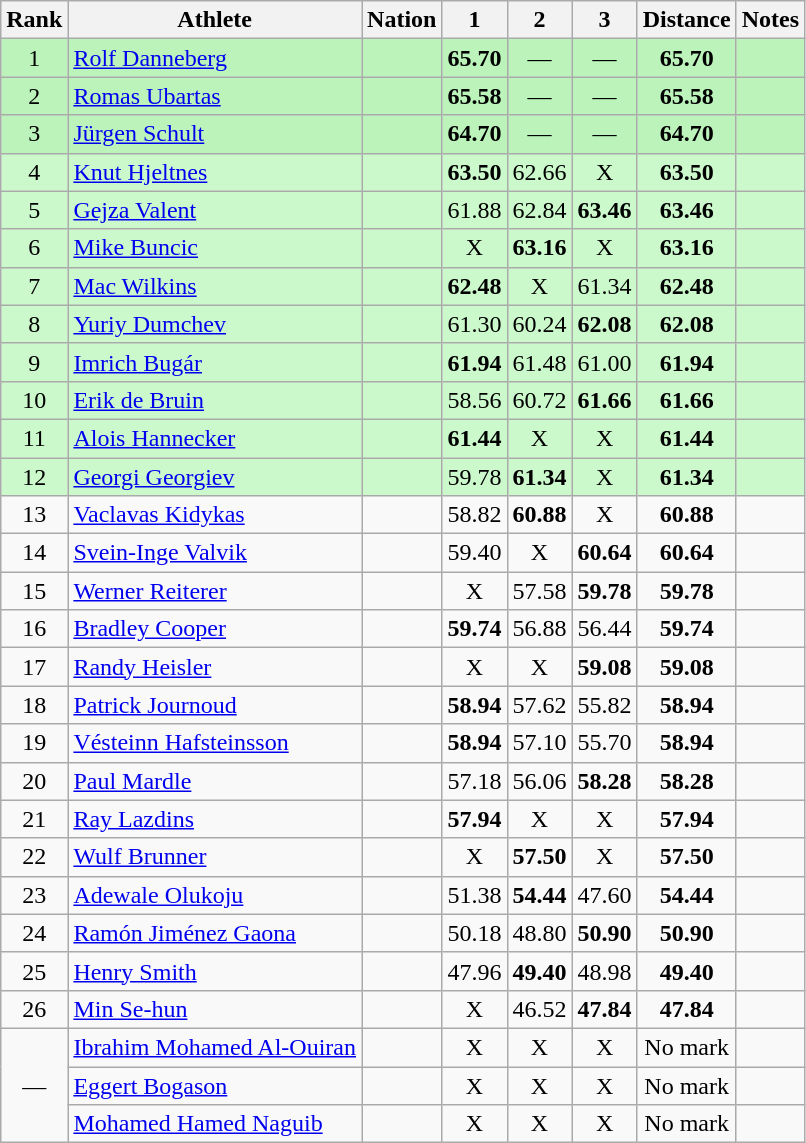<table class="wikitable sortable" style=" text-align:center;">
<tr>
<th>Rank</th>
<th>Athlete</th>
<th>Nation</th>
<th>1</th>
<th>2</th>
<th>3</th>
<th>Distance</th>
<th>Notes</th>
</tr>
<tr style="background:#bbf3bb;">
<td>1</td>
<td align=left><a href='#'>Rolf Danneberg</a></td>
<td align=left></td>
<td><strong>65.70</strong></td>
<td data-sort-value=1.00>—</td>
<td data-sort-value=1.00>—</td>
<td><strong>65.70</strong></td>
<td></td>
</tr>
<tr style="background:#bbf3bb;">
<td>2</td>
<td align=left><a href='#'>Romas Ubartas</a></td>
<td align=left></td>
<td><strong>65.58</strong></td>
<td data-sort-value=1.00>—</td>
<td data-sort-value=1.00>—</td>
<td><strong>65.58</strong></td>
<td></td>
</tr>
<tr style="background:#bbf3bb;">
<td>3</td>
<td align=left><a href='#'>Jürgen Schult</a></td>
<td align=left></td>
<td><strong>64.70</strong></td>
<td data-sort-value=1.00>—</td>
<td data-sort-value=1.00>—</td>
<td><strong>64.70</strong></td>
<td></td>
</tr>
<tr style="background:#ccf9cc;">
<td>4</td>
<td align=left><a href='#'>Knut Hjeltnes</a></td>
<td align=left></td>
<td><strong>63.50</strong></td>
<td>62.66</td>
<td data-sort-value=1.00>X</td>
<td><strong>63.50</strong></td>
<td></td>
</tr>
<tr style="background:#ccf9cc;">
<td>5</td>
<td align=left><a href='#'>Gejza Valent</a></td>
<td align=left></td>
<td>61.88</td>
<td>62.84</td>
<td><strong>63.46</strong></td>
<td><strong>63.46</strong></td>
<td></td>
</tr>
<tr style="background:#ccf9cc;">
<td>6</td>
<td align=left><a href='#'>Mike Buncic</a></td>
<td align=left></td>
<td data-sort-value=1.00>X</td>
<td><strong>63.16</strong></td>
<td data-sort-value=1.00>X</td>
<td><strong>63.16</strong></td>
<td></td>
</tr>
<tr style="background:#ccf9cc;">
<td>7</td>
<td align=left><a href='#'>Mac Wilkins</a></td>
<td align=left></td>
<td><strong>62.48</strong></td>
<td data-sort-value=1.00>X</td>
<td>61.34</td>
<td><strong>62.48</strong></td>
<td></td>
</tr>
<tr style="background:#ccf9cc;">
<td>8</td>
<td align=left><a href='#'>Yuriy Dumchev</a></td>
<td align=left></td>
<td>61.30</td>
<td>60.24</td>
<td><strong>62.08</strong></td>
<td><strong>62.08</strong></td>
<td></td>
</tr>
<tr style="background:#ccf9cc;">
<td>9</td>
<td align=left><a href='#'>Imrich Bugár</a></td>
<td align=left></td>
<td><strong>61.94</strong></td>
<td>61.48</td>
<td>61.00</td>
<td><strong>61.94</strong></td>
<td></td>
</tr>
<tr style="background:#ccf9cc;">
<td>10</td>
<td align=left><a href='#'>Erik de Bruin</a></td>
<td align=left></td>
<td>58.56</td>
<td>60.72</td>
<td><strong>61.66</strong></td>
<td><strong>61.66</strong></td>
<td></td>
</tr>
<tr style="background:#ccf9cc;">
<td>11</td>
<td align=left><a href='#'>Alois Hannecker</a></td>
<td align=left></td>
<td><strong>61.44</strong></td>
<td data-sort-value=1.00>X</td>
<td data-sort-value=1.00>X</td>
<td><strong>61.44</strong></td>
<td></td>
</tr>
<tr style="background:#ccf9cc;">
<td>12</td>
<td align=left><a href='#'>Georgi Georgiev</a></td>
<td align=left></td>
<td>59.78</td>
<td><strong>61.34</strong></td>
<td data-sort-value=1.00>X</td>
<td><strong>61.34</strong></td>
<td></td>
</tr>
<tr>
<td>13</td>
<td align=left><a href='#'>Vaclavas Kidykas</a></td>
<td align=left></td>
<td>58.82</td>
<td><strong>60.88</strong></td>
<td data-sort-value=1.00>X</td>
<td><strong>60.88</strong></td>
<td></td>
</tr>
<tr>
<td>14</td>
<td align=left><a href='#'>Svein-Inge Valvik</a></td>
<td align=left></td>
<td>59.40</td>
<td data-sort-value=1.00>X</td>
<td><strong>60.64</strong></td>
<td><strong>60.64</strong></td>
<td></td>
</tr>
<tr>
<td>15</td>
<td align=left><a href='#'>Werner Reiterer</a></td>
<td align=left></td>
<td data-sort-value=1.00>X</td>
<td>57.58</td>
<td><strong>59.78</strong></td>
<td><strong>59.78</strong></td>
<td></td>
</tr>
<tr>
<td>16</td>
<td align=left><a href='#'>Bradley Cooper</a></td>
<td align=left></td>
<td><strong>59.74</strong></td>
<td>56.88</td>
<td>56.44</td>
<td><strong>59.74</strong></td>
<td></td>
</tr>
<tr>
<td>17</td>
<td align=left><a href='#'>Randy Heisler</a></td>
<td align=left></td>
<td data-sort-value=1.00>X</td>
<td data-sort-value=1.00>X</td>
<td><strong>59.08</strong></td>
<td><strong>59.08</strong></td>
<td></td>
</tr>
<tr>
<td>18</td>
<td align=left><a href='#'>Patrick Journoud</a></td>
<td align=left></td>
<td><strong>58.94</strong></td>
<td>57.62</td>
<td>55.82</td>
<td><strong>58.94</strong></td>
<td></td>
</tr>
<tr>
<td>19</td>
<td align=left><a href='#'>Vésteinn Hafsteinsson</a></td>
<td align=left></td>
<td><strong>58.94</strong></td>
<td>57.10</td>
<td>55.70</td>
<td><strong>58.94</strong></td>
<td></td>
</tr>
<tr>
<td>20</td>
<td align=left><a href='#'>Paul Mardle</a></td>
<td align=left></td>
<td>57.18</td>
<td>56.06</td>
<td><strong>58.28</strong></td>
<td><strong>58.28</strong></td>
<td></td>
</tr>
<tr>
<td>21</td>
<td align=left><a href='#'>Ray Lazdins</a></td>
<td align=left></td>
<td><strong>57.94</strong></td>
<td data-sort-value=1.00>X</td>
<td data-sort-value=1.00>X</td>
<td><strong>57.94</strong></td>
<td></td>
</tr>
<tr>
<td>22</td>
<td align=left><a href='#'>Wulf Brunner</a></td>
<td align=left></td>
<td data-sort-value=1.00>X</td>
<td><strong>57.50</strong></td>
<td data-sort-value=1.00>X</td>
<td><strong>57.50</strong></td>
<td></td>
</tr>
<tr>
<td>23</td>
<td align=left><a href='#'>Adewale Olukoju</a></td>
<td align=left></td>
<td>51.38</td>
<td><strong>54.44</strong></td>
<td>47.60</td>
<td><strong>54.44</strong></td>
<td></td>
</tr>
<tr>
<td>24</td>
<td align=left><a href='#'>Ramón Jiménez Gaona</a></td>
<td align=left></td>
<td>50.18</td>
<td>48.80</td>
<td><strong>50.90</strong></td>
<td><strong>50.90</strong></td>
<td></td>
</tr>
<tr>
<td>25</td>
<td align=left><a href='#'>Henry Smith</a></td>
<td align=left></td>
<td>47.96</td>
<td><strong>49.40</strong></td>
<td>48.98</td>
<td><strong>49.40</strong></td>
<td></td>
</tr>
<tr>
<td>26</td>
<td align=left><a href='#'>Min Se-hun</a></td>
<td align=left></td>
<td data-sort-value=1.00>X</td>
<td>46.52</td>
<td><strong>47.84</strong></td>
<td><strong>47.84</strong></td>
<td></td>
</tr>
<tr>
<td rowspan=3 data-sort-value=27>—</td>
<td align=left><a href='#'>Ibrahim Mohamed Al-Ouiran</a></td>
<td align=left></td>
<td data-sort-value=1.00>X</td>
<td data-sort-value=1.00>X</td>
<td data-sort-value=1.00>X</td>
<td data-sort-value=1.00>No mark</td>
<td></td>
</tr>
<tr>
<td align=left><a href='#'>Eggert Bogason</a></td>
<td align=left></td>
<td data-sort-value=1.00>X</td>
<td data-sort-value=1.00>X</td>
<td data-sort-value=1.00>X</td>
<td data-sort-value=1.00>No mark</td>
<td></td>
</tr>
<tr>
<td align=left><a href='#'>Mohamed Hamed Naguib</a></td>
<td align=left></td>
<td data-sort-value=1.00>X</td>
<td data-sort-value=1.00>X</td>
<td data-sort-value=1.00>X</td>
<td data-sort-value=1.00>No mark</td>
<td></td>
</tr>
</table>
